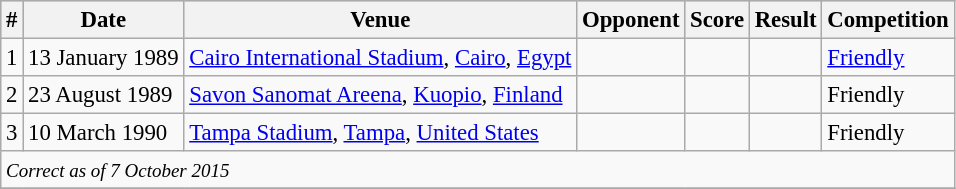<table class="wikitable" style="font-size:95%;">
<tr style="background:#ccc; text-align:center;">
<th>#</th>
<th>Date</th>
<th>Venue</th>
<th>Opponent</th>
<th>Score</th>
<th>Result</th>
<th>Competition</th>
</tr>
<tr>
<td>1</td>
<td>13 January 1989</td>
<td><a href='#'>Cairo International Stadium</a>, <a href='#'>Cairo</a>, <a href='#'>Egypt</a></td>
<td></td>
<td></td>
<td></td>
<td><a href='#'>Friendly</a></td>
</tr>
<tr>
<td>2</td>
<td>23 August 1989</td>
<td><a href='#'>Savon Sanomat Areena</a>, <a href='#'>Kuopio</a>, <a href='#'>Finland</a></td>
<td></td>
<td></td>
<td></td>
<td>Friendly</td>
</tr>
<tr>
<td>3</td>
<td>10 March 1990</td>
<td><a href='#'>Tampa Stadium</a>, <a href='#'>Tampa</a>, <a href='#'>United States</a></td>
<td></td>
<td></td>
<td></td>
<td>Friendly</td>
</tr>
<tr>
<td colspan="12"><small><em>Correct as of 7 October 2015</em></small></td>
</tr>
<tr>
</tr>
</table>
